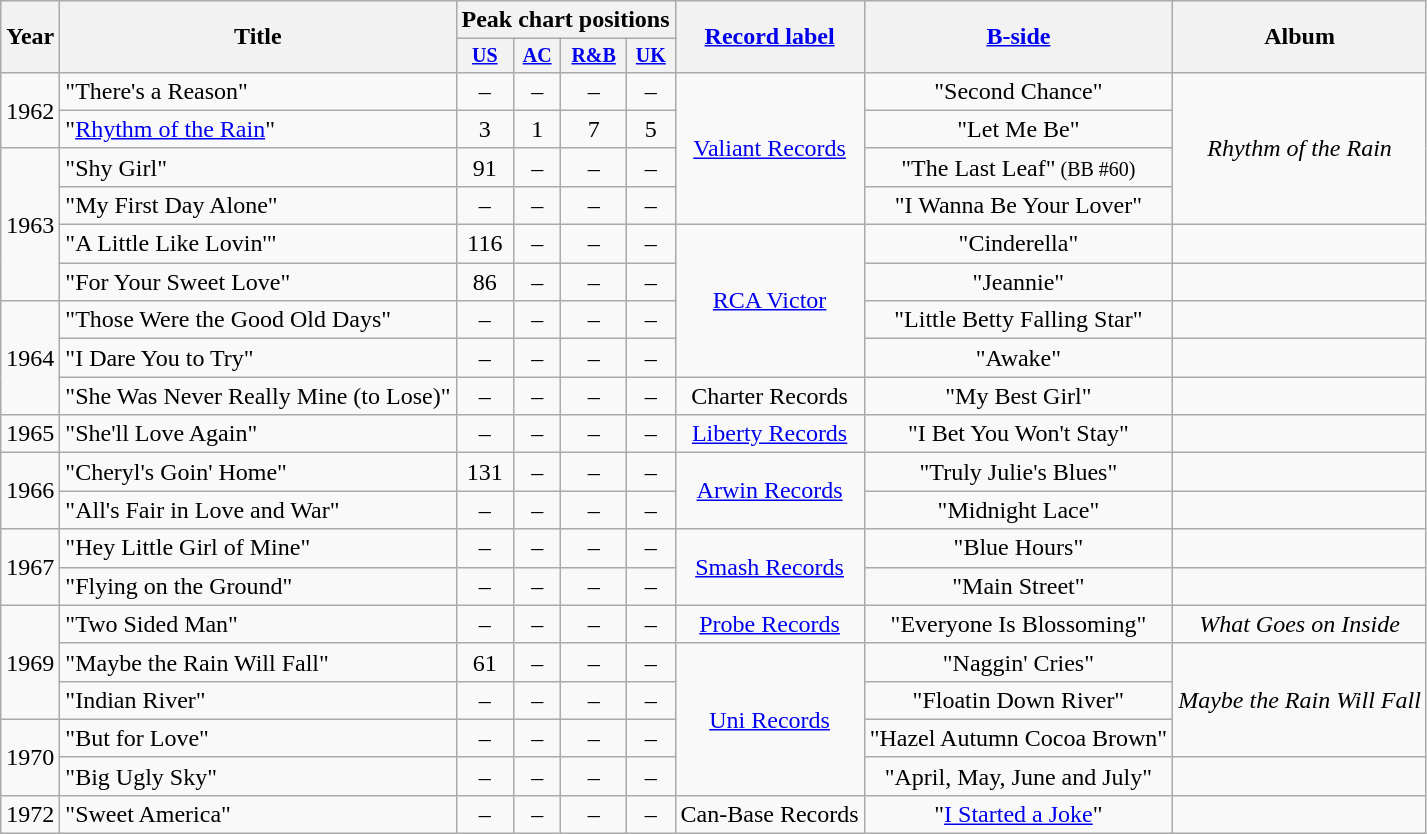<table class="wikitable" style=text-align:center;>
<tr>
<th rowspan="2">Year</th>
<th rowspan="2">Title</th>
<th colspan="4">Peak chart positions</th>
<th rowspan="2"><a href='#'>Record label</a></th>
<th rowspan="2"><a href='#'>B-side</a></th>
<th rowspan="2">Album</th>
</tr>
<tr style="font-size:smaller;">
<th align=centre><a href='#'>US</a></th>
<th align=centre><a href='#'>AC</a></th>
<th align=centre><a href='#'>R&B</a></th>
<th align=centre><a href='#'>UK</a></th>
</tr>
<tr>
<td rowspan="2">1962</td>
<td align=left>"There's a Reason"</td>
<td>–</td>
<td>–</td>
<td>–</td>
<td>–</td>
<td rowspan="4"><a href='#'>Valiant Records</a></td>
<td>"Second Chance"</td>
<td rowspan="4"><em>Rhythm of the Rain</em></td>
</tr>
<tr>
<td align=left>"<a href='#'>Rhythm of the Rain</a>"</td>
<td>3</td>
<td>1</td>
<td>7</td>
<td>5</td>
<td>"Let Me Be"</td>
</tr>
<tr>
<td rowspan="4">1963</td>
<td align=left>"Shy Girl"</td>
<td>91</td>
<td>–</td>
<td>–</td>
<td>–</td>
<td>"The Last Leaf"<small> (BB #60)</small></td>
</tr>
<tr>
<td align=left>"My First Day Alone"</td>
<td>–</td>
<td>–</td>
<td>–</td>
<td>–</td>
<td>"I Wanna Be Your Lover"</td>
</tr>
<tr>
<td align=left>"A Little Like Lovin'"</td>
<td>116</td>
<td>–</td>
<td>–</td>
<td>–</td>
<td rowspan="4"><a href='#'>RCA Victor</a></td>
<td>"Cinderella"</td>
<td></td>
</tr>
<tr>
<td align=left>"For Your Sweet Love"</td>
<td>86</td>
<td>–</td>
<td>–</td>
<td>–</td>
<td>"Jeannie"</td>
<td></td>
</tr>
<tr>
<td rowspan="3">1964</td>
<td align=left>"Those Were the Good Old Days"</td>
<td>–</td>
<td>–</td>
<td>–</td>
<td>–</td>
<td>"Little Betty Falling Star"</td>
<td></td>
</tr>
<tr>
<td align=left>"I Dare You to Try"</td>
<td>–</td>
<td>–</td>
<td>–</td>
<td>–</td>
<td>"Awake"</td>
<td></td>
</tr>
<tr>
<td align=left>"She Was Never Really Mine (to Lose)"</td>
<td>–</td>
<td>–</td>
<td>–</td>
<td>–</td>
<td>Charter Records</td>
<td>"My Best Girl"</td>
<td></td>
</tr>
<tr>
<td>1965</td>
<td align=left>"She'll Love Again"</td>
<td>–</td>
<td>–</td>
<td>–</td>
<td>–</td>
<td><a href='#'>Liberty Records</a></td>
<td>"I Bet You Won't Stay"</td>
<td></td>
</tr>
<tr>
<td rowspan="2">1966</td>
<td align=left>"Cheryl's Goin' Home"</td>
<td>131</td>
<td>–</td>
<td>–</td>
<td>–</td>
<td rowspan="2"><a href='#'>Arwin Records</a></td>
<td>"Truly Julie's Blues"</td>
<td></td>
</tr>
<tr>
<td align=left>"All's Fair in Love and War"</td>
<td>–</td>
<td>–</td>
<td>–</td>
<td>–</td>
<td>"Midnight Lace"</td>
<td></td>
</tr>
<tr>
<td rowspan="2">1967</td>
<td align=left>"Hey Little Girl of Mine"</td>
<td>–</td>
<td>–</td>
<td>–</td>
<td>–</td>
<td rowspan="2"><a href='#'>Smash Records</a></td>
<td>"Blue Hours"</td>
<td></td>
</tr>
<tr>
<td align=left>"Flying on the Ground"</td>
<td>–</td>
<td>–</td>
<td>–</td>
<td>–</td>
<td>"Main Street"</td>
<td></td>
</tr>
<tr>
<td rowspan="3">1969</td>
<td align=left>"Two Sided Man"</td>
<td>–</td>
<td>–</td>
<td>–</td>
<td>–</td>
<td><a href='#'>Probe Records</a></td>
<td>"Everyone Is Blossoming"</td>
<td><em>What Goes on Inside</em></td>
</tr>
<tr>
<td align=left>"Maybe the Rain Will Fall"</td>
<td>61</td>
<td>–</td>
<td>–</td>
<td>–</td>
<td rowspan="4"><a href='#'>Uni Records</a></td>
<td>"Naggin' Cries"</td>
<td rowspan="3"><em>Maybe the Rain Will Fall</em></td>
</tr>
<tr>
<td align=left>"Indian River"</td>
<td>–</td>
<td>–</td>
<td>–</td>
<td>–</td>
<td>"Floatin Down River"</td>
</tr>
<tr>
<td rowspan="2">1970</td>
<td align=left>"But for Love"</td>
<td>–</td>
<td>–</td>
<td>–</td>
<td>–</td>
<td>"Hazel Autumn Cocoa Brown"</td>
</tr>
<tr>
<td align=left>"Big Ugly Sky"</td>
<td>–</td>
<td>–</td>
<td>–</td>
<td>–</td>
<td>"April, May, June and July"</td>
<td></td>
</tr>
<tr>
<td>1972</td>
<td align=left>"Sweet America"</td>
<td>–</td>
<td>–</td>
<td>–</td>
<td>–</td>
<td>Can-Base Records</td>
<td>"<a href='#'>I Started a Joke</a>"</td>
<td></td>
</tr>
</table>
